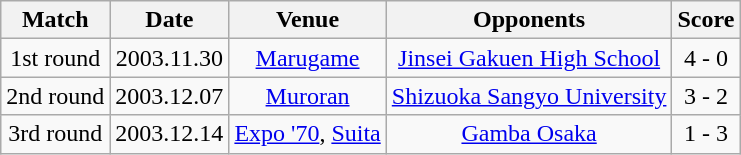<table class="wikitable" style="text-align:center;">
<tr>
<th>Match</th>
<th>Date</th>
<th>Venue</th>
<th>Opponents</th>
<th>Score</th>
</tr>
<tr>
<td>1st round</td>
<td>2003.11.30</td>
<td><a href='#'>Marugame</a></td>
<td><a href='#'>Jinsei Gakuen High School</a></td>
<td>4 - 0</td>
</tr>
<tr>
<td>2nd round</td>
<td>2003.12.07</td>
<td><a href='#'>Muroran</a></td>
<td><a href='#'>Shizuoka Sangyo University</a></td>
<td>3 - 2</td>
</tr>
<tr>
<td>3rd round</td>
<td>2003.12.14</td>
<td><a href='#'>Expo '70</a>, <a href='#'>Suita</a></td>
<td><a href='#'>Gamba Osaka</a></td>
<td>1 - 3</td>
</tr>
</table>
